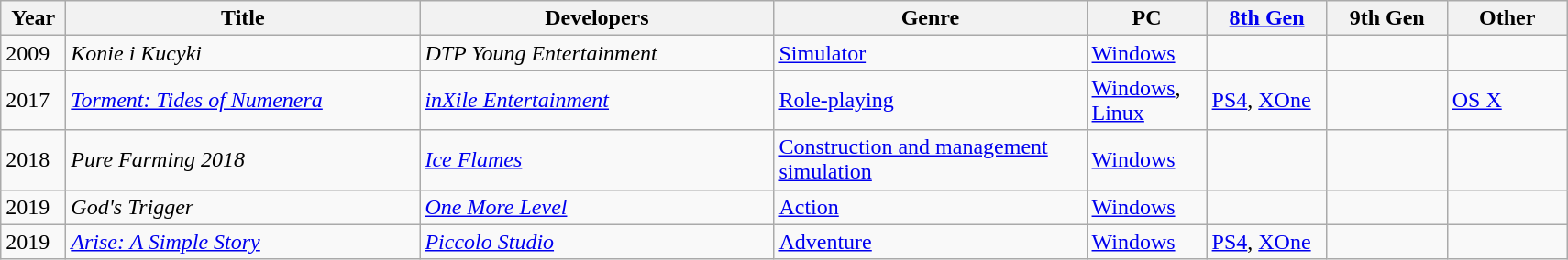<table class="wikitable">
<tr>
<th scope="col" width=40>Year</th>
<th scope="col" width=250>Title</th>
<th scope="col" width=250>Developers</th>
<th scope="col" width=220>Genre</th>
<th scope="col" width=80>PC</th>
<th scope="col" width=80><a href='#'>8th Gen</a></th>
<th scope="col" width=80>9th Gen</th>
<th scope="col" width=80>Other</th>
</tr>
<tr>
<td>2009</td>
<td><em>Konie i Kucyki</em></td>
<td><em>DTP Young Entertainment</em></td>
<td><a href='#'>Simulator</a></td>
<td><a href='#'>Windows</a></td>
<td></td>
<td></td>
<td></td>
</tr>
<tr>
<td>2017</td>
<td><em><a href='#'>Torment: Tides of Numenera</a></em></td>
<td><em><a href='#'>inXile Entertainment</a></em></td>
<td><a href='#'>Role-playing</a></td>
<td><a href='#'>Windows</a>, <a href='#'>Linux</a></td>
<td><a href='#'>PS4</a>, <a href='#'>XOne</a></td>
<td></td>
<td><a href='#'>OS X</a></td>
</tr>
<tr>
<td>2018</td>
<td><em>Pure Farming 2018</em></td>
<td><em><a href='#'>Ice Flames</a></em></td>
<td><a href='#'>Construction and management simulation</a></td>
<td><a href='#'>Windows</a></td>
<td></td>
<td></td>
<td></td>
</tr>
<tr>
<td>2019</td>
<td><em>God's Trigger</em></td>
<td><em><a href='#'>One More Level</a></em></td>
<td><a href='#'>Action</a></td>
<td><a href='#'>Windows</a></td>
<td></td>
<td></td>
<td></td>
</tr>
<tr>
<td>2019</td>
<td><em><a href='#'>Arise: A Simple Story</a></em></td>
<td><em><a href='#'>Piccolo Studio</a></em></td>
<td><a href='#'>Adventure</a></td>
<td><a href='#'>Windows</a></td>
<td><a href='#'>PS4</a>, <a href='#'>XOne</a></td>
<td></td>
<td></td>
</tr>
</table>
